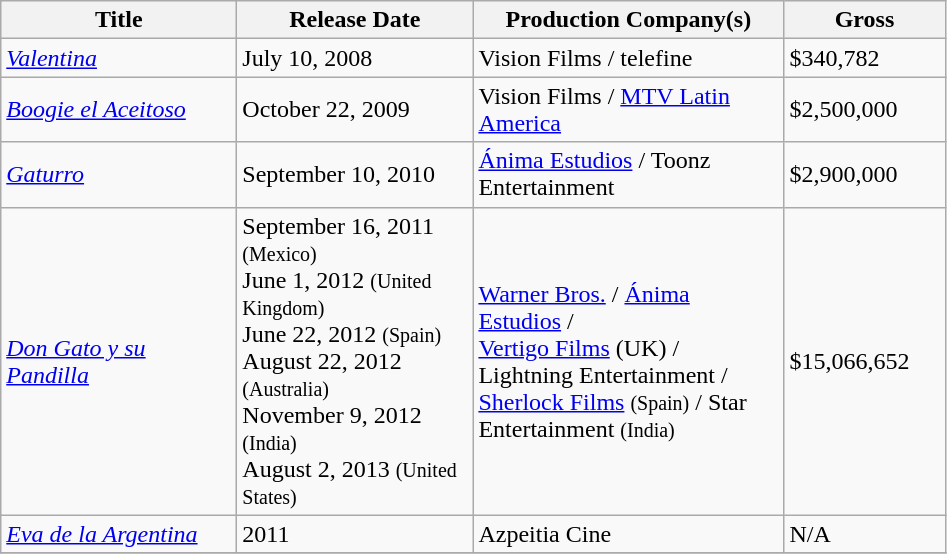<table class="wikitable sortable">
<tr>
<th width=150px>Title</th>
<th width=150px>Release Date</th>
<th width=200px>Production Company(s)</th>
<th width=100px>Gross</th>
</tr>
<tr>
<td><em><a href='#'>Valentina</a></em></td>
<td>July 10, 2008</td>
<td>Vision Films / telefine</td>
<td>$340,782</td>
</tr>
<tr>
<td><em><a href='#'>Boogie el Aceitoso</a></em></td>
<td>October 22, 2009</td>
<td>Vision Films / <a href='#'>MTV Latin America</a></td>
<td>$2,500,000</td>
</tr>
<tr>
<td><em><a href='#'>Gaturro</a></em></td>
<td>September 10, 2010</td>
<td><a href='#'>Ánima Estudios</a> / Toonz Entertainment</td>
<td>$2,900,000</td>
</tr>
<tr>
<td><em><a href='#'>Don Gato y su Pandilla</a></em></td>
<td>September 16, 2011 <small>(Mexico)</small><br>June 1, 2012 <small>(United Kingdom)</small><br>June 22, 2012 <small>(Spain)</small><br>August 22, 2012 <small>(Australia)</small><br>November 9, 2012 <small>(India)</small><br>August 2, 2013 <small>(United States)</small></td>
<td><a href='#'>Warner Bros.</a> / <a href='#'>Ánima Estudios</a> / <br> <a href='#'>Vertigo Films</a> (UK) / Lightning Entertainment /<br> <a href='#'>Sherlock Films</a> <small>(Spain)</small> / Star Entertainment <small>(India)</small></td>
<td>$15,066,652</td>
</tr>
<tr>
<td><em><a href='#'>Eva de la Argentina</a></em></td>
<td>2011</td>
<td>Azpeitia Cine</td>
<td>N/A</td>
</tr>
<tr>
</tr>
</table>
